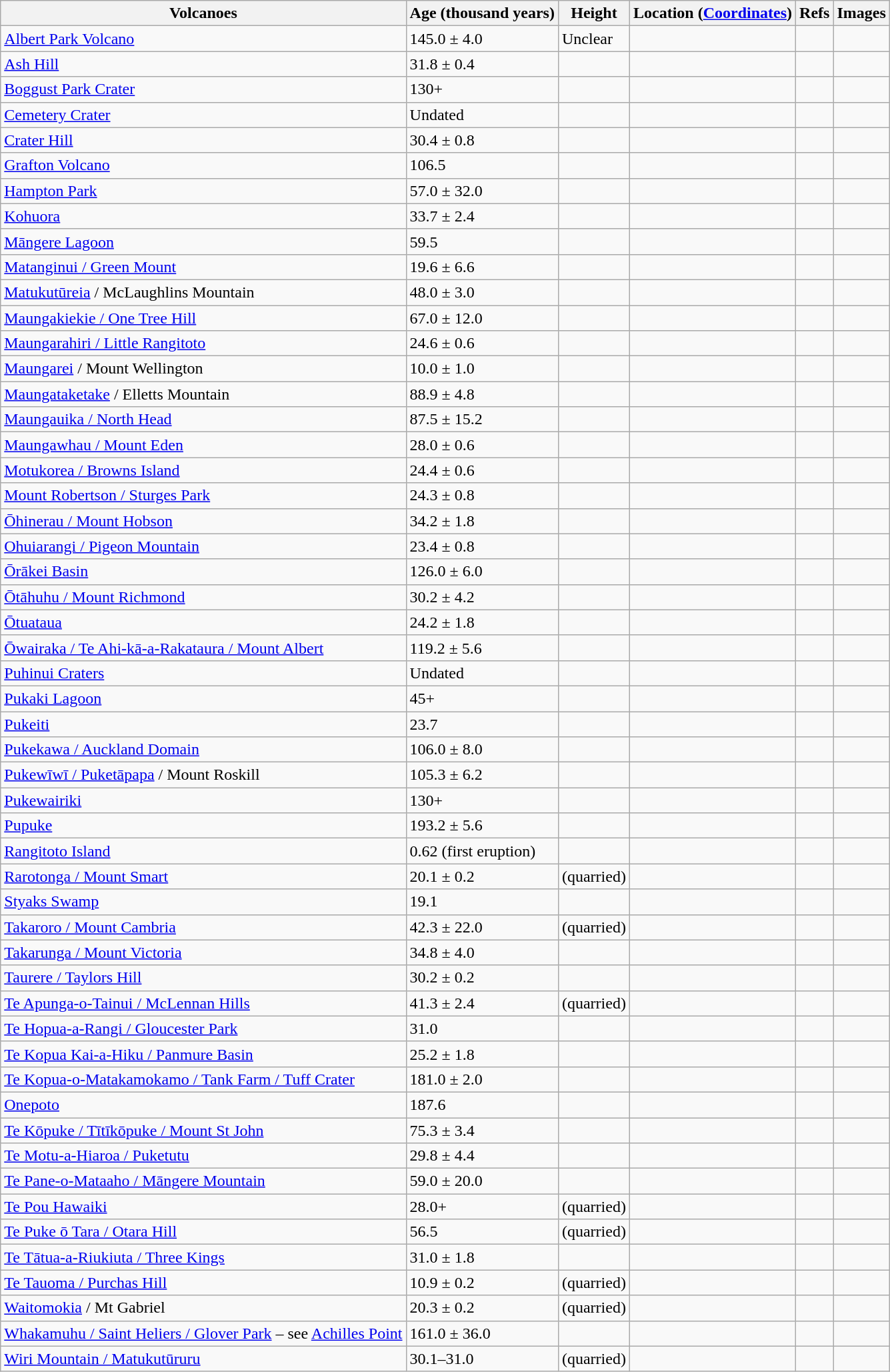<table class="wikitable sortable">
<tr>
<th>Volcanoes</th>
<th>Age (thousand years)</th>
<th>Height</th>
<th>Location (<a href='#'>Coordinates</a>)</th>
<th class="unsortable">Refs</th>
<th class="unsortable">Images</th>
</tr>
<tr>
<td align="left"><a href='#'>Albert Park Volcano</a></td>
<td>145.0 ± 4.0</td>
<td>Unclear</td>
<td></td>
<td></td>
<td></td>
</tr>
<tr>
<td><a href='#'>Ash Hill</a></td>
<td>31.8 ± 0.4</td>
<td></td>
<td></td>
<td></td>
<td></td>
</tr>
<tr>
<td><a href='#'>Boggust Park Crater</a></td>
<td>130+</td>
<td></td>
<td></td>
<td></td>
<td></td>
</tr>
<tr>
<td><a href='#'>Cemetery Crater</a></td>
<td>Undated</td>
<td></td>
<td></td>
<td></td>
<td></td>
</tr>
<tr>
<td><a href='#'>Crater Hill</a></td>
<td>30.4 ± 0.8</td>
<td></td>
<td></td>
<td></td>
<td></td>
</tr>
<tr>
<td><a href='#'>Grafton Volcano</a></td>
<td>106.5</td>
<td></td>
<td></td>
<td></td>
<td></td>
</tr>
<tr>
<td><a href='#'>Hampton Park</a></td>
<td>57.0 ± 32.0</td>
<td></td>
<td></td>
<td></td>
<td></td>
</tr>
<tr>
<td><a href='#'>Kohuora</a></td>
<td>33.7 ± 2.4</td>
<td></td>
<td></td>
<td></td>
<td></td>
</tr>
<tr>
<td><a href='#'>Māngere Lagoon</a></td>
<td>59.5</td>
<td></td>
<td></td>
<td></td>
<td></td>
</tr>
<tr>
<td><a href='#'>Matanginui / Green Mount</a></td>
<td>19.6 ± 6.6</td>
<td></td>
<td></td>
<td></td>
<td></td>
</tr>
<tr>
<td><a href='#'>Matukutūreia</a> / McLaughlins Mountain</td>
<td>48.0 ± 3.0</td>
<td></td>
<td></td>
<td></td>
<td></td>
</tr>
<tr>
<td><a href='#'>Maungakiekie / One Tree Hill</a></td>
<td>67.0 ± 12.0</td>
<td></td>
<td></td>
<td></td>
<td></td>
</tr>
<tr>
<td><a href='#'>Maungarahiri / Little Rangitoto</a></td>
<td>24.6 ± 0.6</td>
<td></td>
<td></td>
<td></td>
<td></td>
</tr>
<tr>
<td><a href='#'>Maungarei</a> / Mount Wellington</td>
<td>10.0 ± 1.0</td>
<td></td>
<td></td>
<td></td>
<td></td>
</tr>
<tr>
<td><a href='#'>Maungataketake</a> / Elletts Mountain</td>
<td>88.9 ± 4.8</td>
<td></td>
<td></td>
<td></td>
<td></td>
</tr>
<tr>
<td><a href='#'>Maungauika / North Head</a></td>
<td>87.5 ± 15.2</td>
<td></td>
<td></td>
<td></td>
<td><br></td>
</tr>
<tr>
<td><a href='#'>Maungawhau / Mount Eden</a></td>
<td>28.0 ± 0.6</td>
<td></td>
<td></td>
<td></td>
<td></td>
</tr>
<tr>
<td><a href='#'>Motukorea / Browns Island</a></td>
<td>24.4 ± 0.6</td>
<td></td>
<td></td>
<td></td>
<td></td>
</tr>
<tr>
<td><a href='#'>Mount Robertson / Sturges Park</a></td>
<td>24.3 ± 0.8</td>
<td></td>
<td></td>
<td></td>
<td></td>
</tr>
<tr>
<td><a href='#'>Ōhinerau / Mount Hobson</a></td>
<td>34.2 ± 1.8</td>
<td></td>
<td></td>
<td></td>
<td></td>
</tr>
<tr>
<td><a href='#'>Ohuiarangi / Pigeon Mountain</a></td>
<td>23.4 ± 0.8</td>
<td></td>
<td></td>
<td></td>
<td></td>
</tr>
<tr>
<td><a href='#'>Ōrākei Basin</a></td>
<td>126.0 ± 6.0</td>
<td></td>
<td></td>
<td></td>
<td></td>
</tr>
<tr>
<td><a href='#'>Ōtāhuhu / Mount Richmond</a></td>
<td>30.2 ± 4.2</td>
<td></td>
<td></td>
<td></td>
<td></td>
</tr>
<tr>
<td><a href='#'>Ōtuataua</a></td>
<td>24.2 ± 1.8</td>
<td></td>
<td></td>
<td></td>
<td></td>
</tr>
<tr>
<td><a href='#'>Ōwairaka / Te Ahi-kā-a-Rakataura / Mount Albert</a></td>
<td>119.2 ± 5.6</td>
<td></td>
<td></td>
<td></td>
<td></td>
</tr>
<tr>
<td><a href='#'>Puhinui Craters</a></td>
<td>Undated</td>
<td></td>
<td></td>
<td></td>
<td></td>
</tr>
<tr>
<td><a href='#'>Pukaki Lagoon</a></td>
<td>45+</td>
<td></td>
<td></td>
<td></td>
<td></td>
</tr>
<tr>
<td><a href='#'>Pukeiti</a></td>
<td>23.7</td>
<td></td>
<td></td>
<td></td>
<td></td>
</tr>
<tr>
<td><a href='#'>Pukekawa / Auckland Domain</a></td>
<td>106.0 ± 8.0</td>
<td></td>
<td></td>
<td></td>
<td> </td>
</tr>
<tr>
<td><a href='#'>Pukewīwī / Puketāpapa</a> / Mount Roskill</td>
<td>105.3 ± 6.2</td>
<td></td>
<td></td>
<td></td>
<td></td>
</tr>
<tr>
<td><a href='#'>Pukewairiki</a></td>
<td>130+</td>
<td></td>
<td></td>
<td></td>
<td></td>
</tr>
<tr>
<td><a href='#'>Pupuke</a></td>
<td>193.2 ± 5.6</td>
<td></td>
<td></td>
<td></td>
<td></td>
</tr>
<tr>
<td><a href='#'>Rangitoto Island</a></td>
<td>0.62 (first eruption)</td>
<td></td>
<td></td>
<td></td>
<td></td>
</tr>
<tr>
<td><a href='#'>Rarotonga / Mount Smart</a></td>
<td>20.1 ± 0.2</td>
<td> (quarried)</td>
<td></td>
<td></td>
<td></td>
</tr>
<tr>
<td><a href='#'>Styaks Swamp</a></td>
<td>19.1</td>
<td></td>
<td></td>
<td></td>
<td></td>
</tr>
<tr>
<td><a href='#'>Takaroro / Mount Cambria</a></td>
<td>42.3 ± 22.0</td>
<td> (quarried)</td>
<td></td>
<td></td>
<td></td>
</tr>
<tr>
<td><a href='#'>Takarunga / Mount Victoria</a></td>
<td>34.8 ± 4.0</td>
<td></td>
<td></td>
<td></td>
<td></td>
</tr>
<tr>
<td><a href='#'>Taurere / Taylors Hill</a></td>
<td>30.2 ± 0.2</td>
<td></td>
<td></td>
<td></td>
<td></td>
</tr>
<tr>
<td><a href='#'>Te Apunga-o-Tainui / McLennan Hills</a></td>
<td>41.3 ± 2.4</td>
<td> (quarried)</td>
<td></td>
<td></td>
<td></td>
</tr>
<tr>
<td><a href='#'>Te Hopua-a-Rangi / Gloucester Park</a></td>
<td>31.0</td>
<td></td>
<td></td>
<td></td>
<td></td>
</tr>
<tr>
<td><a href='#'>Te Kopua Kai-a-Hiku / Panmure Basin</a></td>
<td>25.2 ± 1.8</td>
<td></td>
<td></td>
<td></td>
<td></td>
</tr>
<tr>
<td><a href='#'>Te Kopua-o-Matakamokamo / Tank Farm / Tuff Crater</a></td>
<td>181.0 ± 2.0</td>
<td></td>
<td></td>
<td></td>
<td></td>
</tr>
<tr>
<td><a href='#'>Onepoto</a></td>
<td>187.6</td>
<td></td>
<td></td>
<td></td>
<td></td>
</tr>
<tr>
<td><a href='#'>Te Kōpuke / Tītīkōpuke / Mount St John</a></td>
<td>75.3 ± 3.4</td>
<td></td>
<td></td>
<td></td>
<td></td>
</tr>
<tr>
<td><a href='#'>Te Motu-a-Hiaroa / Puketutu</a></td>
<td>29.8 ± 4.4</td>
<td></td>
<td></td>
<td></td>
<td></td>
</tr>
<tr>
<td><a href='#'>Te Pane-o-Mataaho / Māngere Mountain</a></td>
<td>59.0 ± 20.0</td>
<td></td>
<td></td>
<td></td>
<td></td>
</tr>
<tr>
<td><a href='#'>Te Pou Hawaiki</a></td>
<td>28.0+</td>
<td> (quarried)</td>
<td></td>
<td></td>
<td></td>
</tr>
<tr>
<td><a href='#'>Te Puke ō Tara / Otara Hill</a></td>
<td>56.5</td>
<td> (quarried)</td>
<td></td>
<td></td>
<td></td>
</tr>
<tr>
<td><a href='#'>Te Tātua-a-Riukiuta / Three Kings</a></td>
<td>31.0 ± 1.8</td>
<td></td>
<td></td>
<td></td>
<td></td>
</tr>
<tr>
<td><a href='#'>Te Tauoma / Purchas Hill</a></td>
<td>10.9 ± 0.2</td>
<td> (quarried)</td>
<td></td>
<td></td>
<td></td>
</tr>
<tr>
<td><a href='#'>Waitomokia</a> / Mt Gabriel</td>
<td>20.3 ± 0.2</td>
<td> (quarried)</td>
<td></td>
<td></td>
<td></td>
</tr>
<tr>
<td><a href='#'>Whakamuhu / Saint Heliers / Glover Park</a> – see <a href='#'>Achilles Point</a></td>
<td>161.0 ± 36.0</td>
<td></td>
<td></td>
<td></td>
<td></td>
</tr>
<tr>
<td><a href='#'>Wiri Mountain / Matukutūruru</a></td>
<td>30.1–31.0</td>
<td> (quarried)</td>
<td></td>
<td></td>
<td></td>
</tr>
</table>
